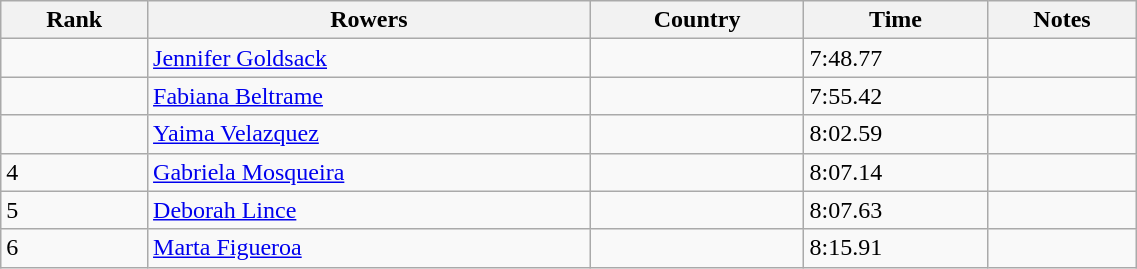<table class="wikitable" width=60%>
<tr>
<th>Rank</th>
<th>Rowers</th>
<th>Country</th>
<th>Time</th>
<th>Notes</th>
</tr>
<tr>
<td></td>
<td><a href='#'>Jennifer Goldsack</a></td>
<td></td>
<td>7:48.77</td>
<td></td>
</tr>
<tr>
<td></td>
<td><a href='#'>Fabiana Beltrame</a></td>
<td></td>
<td>7:55.42</td>
<td></td>
</tr>
<tr>
<td></td>
<td><a href='#'>Yaima Velazquez</a></td>
<td></td>
<td>8:02.59</td>
<td></td>
</tr>
<tr>
<td>4</td>
<td><a href='#'>Gabriela Mosqueira</a></td>
<td></td>
<td>8:07.14</td>
<td></td>
</tr>
<tr>
<td>5</td>
<td><a href='#'>Deborah Lince</a></td>
<td></td>
<td>8:07.63</td>
<td></td>
</tr>
<tr>
<td>6</td>
<td><a href='#'>Marta Figueroa</a></td>
<td></td>
<td>8:15.91</td>
<td></td>
</tr>
</table>
